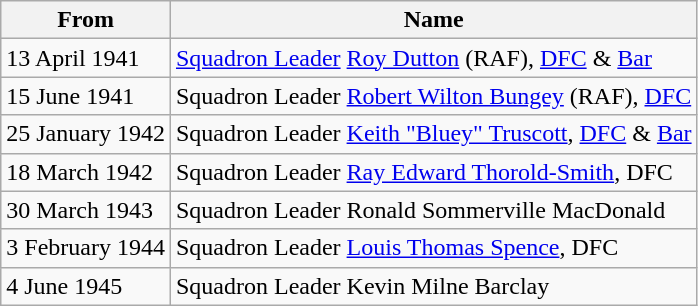<table class="wikitable">
<tr>
<th>From</th>
<th>Name</th>
</tr>
<tr>
<td>13 April 1941</td>
<td><a href='#'>Squadron Leader</a> <a href='#'>Roy Dutton</a> (RAF), <a href='#'>DFC</a> & <a href='#'>Bar</a></td>
</tr>
<tr>
<td>15 June 1941</td>
<td>Squadron Leader <a href='#'>Robert Wilton Bungey</a> (RAF), <a href='#'>DFC</a></td>
</tr>
<tr>
<td>25 January 1942</td>
<td>Squadron Leader <a href='#'>Keith "Bluey" Truscott</a>, <a href='#'>DFC</a> & <a href='#'>Bar</a></td>
</tr>
<tr>
<td>18 March 1942</td>
<td>Squadron Leader <a href='#'>Ray Edward Thorold-Smith</a>, DFC</td>
</tr>
<tr>
<td>30 March 1943</td>
<td>Squadron Leader Ronald Sommerville MacDonald</td>
</tr>
<tr>
<td>3 February 1944</td>
<td>Squadron Leader <a href='#'>Louis Thomas Spence</a>, DFC</td>
</tr>
<tr>
<td>4 June 1945</td>
<td>Squadron Leader Kevin Milne Barclay</td>
</tr>
</table>
